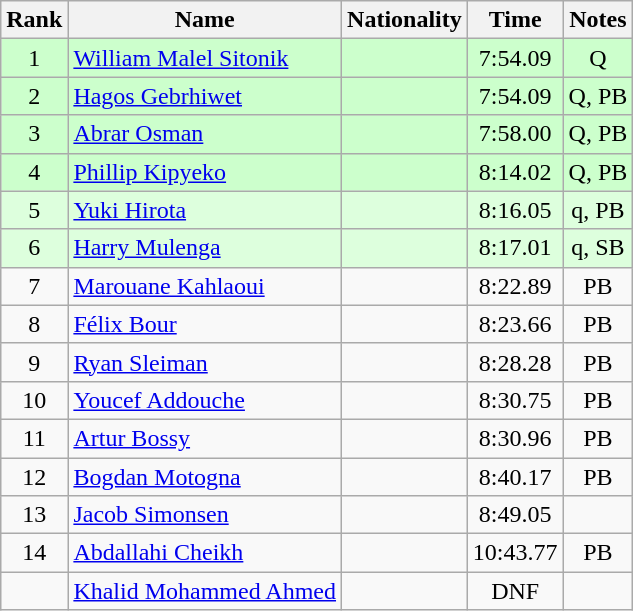<table class="wikitable sortable" style="text-align:center">
<tr>
<th>Rank</th>
<th>Name</th>
<th>Nationality</th>
<th>Time</th>
<th>Notes</th>
</tr>
<tr bgcolor=ccffcc>
<td>1</td>
<td align=left><a href='#'>William Malel Sitonik</a></td>
<td align=left></td>
<td>7:54.09</td>
<td>Q</td>
</tr>
<tr bgcolor=ccffcc>
<td>2</td>
<td align=left><a href='#'>Hagos Gebrhiwet</a></td>
<td align=left></td>
<td>7:54.09</td>
<td>Q, PB</td>
</tr>
<tr bgcolor=ccffcc>
<td>3</td>
<td align=left><a href='#'>Abrar Osman</a></td>
<td align=left></td>
<td>7:58.00</td>
<td>Q, PB</td>
</tr>
<tr bgcolor=ccffcc>
<td>4</td>
<td align=left><a href='#'>Phillip Kipyeko</a></td>
<td align=left></td>
<td>8:14.02</td>
<td>Q, PB</td>
</tr>
<tr bgcolor=ddffdd>
<td>5</td>
<td align=left><a href='#'>Yuki Hirota</a></td>
<td align=left></td>
<td>8:16.05</td>
<td>q, PB</td>
</tr>
<tr bgcolor=ddffdd>
<td>6</td>
<td align=left><a href='#'>Harry Mulenga</a></td>
<td align=left></td>
<td>8:17.01</td>
<td>q, SB</td>
</tr>
<tr>
<td>7</td>
<td align=left><a href='#'>Marouane Kahlaoui</a></td>
<td align=left></td>
<td>8:22.89</td>
<td>PB</td>
</tr>
<tr>
<td>8</td>
<td align=left><a href='#'>Félix Bour</a></td>
<td align=left></td>
<td>8:23.66</td>
<td>PB</td>
</tr>
<tr>
<td>9</td>
<td align=left><a href='#'>Ryan Sleiman</a></td>
<td align=left></td>
<td>8:28.28</td>
<td>PB</td>
</tr>
<tr>
<td>10</td>
<td align=left><a href='#'>Youcef Addouche</a></td>
<td align=left></td>
<td>8:30.75</td>
<td>PB</td>
</tr>
<tr>
<td>11</td>
<td align=left><a href='#'>Artur Bossy</a></td>
<td align=left></td>
<td>8:30.96</td>
<td>PB</td>
</tr>
<tr>
<td>12</td>
<td align=left><a href='#'>Bogdan Motogna</a></td>
<td align=left></td>
<td>8:40.17</td>
<td>PB</td>
</tr>
<tr>
<td>13</td>
<td align=left><a href='#'>Jacob Simonsen</a></td>
<td align=left></td>
<td>8:49.05</td>
<td></td>
</tr>
<tr>
<td>14</td>
<td align=left><a href='#'>Abdallahi Cheikh</a></td>
<td align=left></td>
<td>10:43.77</td>
<td>PB</td>
</tr>
<tr>
<td></td>
<td align=left><a href='#'>Khalid Mohammed Ahmed</a></td>
<td align=left></td>
<td>DNF</td>
<td></td>
</tr>
</table>
